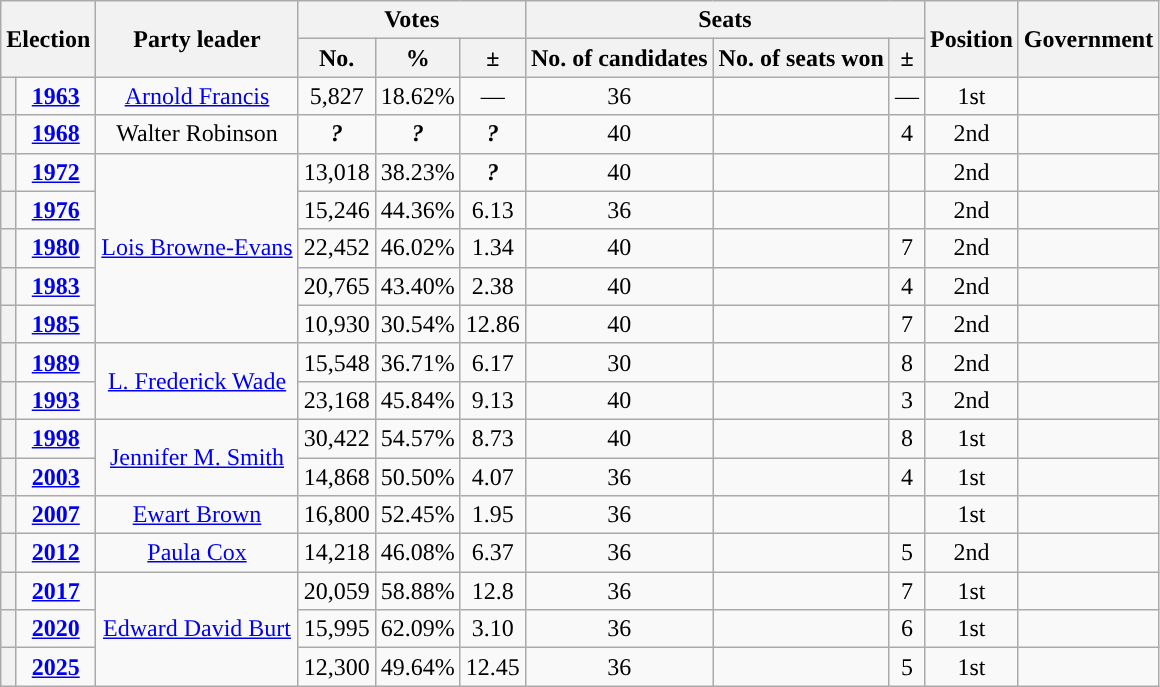<table class="wikitable" style="text-align:center">
<tr>
<th colspan="2" rowspan="2">Election</th>
<th rowspan="2">Party leader</th>
<th colspan="3">Votes</th>
<th colspan="3">Seats</th>
<th rowspan="2">Position</th>
<th rowspan="2">Government</th>
</tr>
<tr>
<th>No.</th>
<th>%</th>
<th>±</th>
<th>No. of candidates</th>
<th>No. of seats won</th>
<th>±</th>
</tr>
<tr>
<th style="background-color: "></th>
<td><strong><a href='#'>1963</a></strong></td>
<td><a href='#'>Arnold Francis</a></td>
<td>5,827</td>
<td>18.62%</td>
<td>—</td>
<td>36</td>
<td></td>
<td>—</td>
<td> 1st</td>
<td></td>
</tr>
<tr>
<th style="background-color: "></th>
<td><strong><a href='#'>1968</a></strong></td>
<td>Walter Robinson</td>
<td><strong><em>?</em></strong></td>
<td><strong><em>?</em></strong></td>
<td><strong><em>?</em></strong></td>
<td>40</td>
<td></td>
<td> 4</td>
<td> 2nd</td>
<td></td>
</tr>
<tr>
<th style="background-color: "></th>
<td><strong><a href='#'>1972</a></strong></td>
<td rowspan="5"><a href='#'>Lois Browne-Evans</a></td>
<td>13,018</td>
<td>38.23%</td>
<td><strong><em>?</em></strong></td>
<td>40</td>
<td></td>
<td></td>
<td> 2nd</td>
<td></td>
</tr>
<tr>
<th style="background-color: "></th>
<td><strong><a href='#'>1976</a></strong></td>
<td>15,246</td>
<td>44.36%</td>
<td> 6.13</td>
<td>36</td>
<td></td>
<td></td>
<td> 2nd</td>
<td></td>
</tr>
<tr>
<th style="background-color: "></th>
<td><strong><a href='#'>1980</a></strong></td>
<td>22,452</td>
<td>46.02%</td>
<td> 1.34</td>
<td>40</td>
<td></td>
<td> 7</td>
<td> 2nd</td>
<td></td>
</tr>
<tr>
<th style="background-color: "></th>
<td><strong><a href='#'>1983</a></strong></td>
<td>20,765</td>
<td>43.40%</td>
<td> 2.38</td>
<td>40</td>
<td></td>
<td> 4</td>
<td> 2nd</td>
<td></td>
</tr>
<tr>
<th style="background-color: "></th>
<td><strong><a href='#'>1985</a></strong></td>
<td>10,930</td>
<td>30.54%</td>
<td> 12.86</td>
<td>40</td>
<td></td>
<td> 7</td>
<td> 2nd</td>
<td></td>
</tr>
<tr>
<th style="background-color: "></th>
<td><strong><a href='#'>1989</a></strong></td>
<td rowspan="2"><a href='#'>L. Frederick Wade</a></td>
<td>15,548</td>
<td>36.71%</td>
<td> 6.17</td>
<td>30</td>
<td></td>
<td> 8</td>
<td> 2nd</td>
<td></td>
</tr>
<tr>
<th style="background-color: "></th>
<td><strong><a href='#'>1993</a></strong></td>
<td>23,168</td>
<td>45.84%</td>
<td> 9.13</td>
<td>40</td>
<td></td>
<td> 3</td>
<td> 2nd</td>
<td></td>
</tr>
<tr>
<th style="background-color: "></th>
<td><strong><a href='#'>1998</a></strong></td>
<td rowspan="2"><a href='#'>Jennifer M. Smith</a></td>
<td>30,422</td>
<td>54.57%</td>
<td> 8.73</td>
<td>40</td>
<td></td>
<td> 8</td>
<td> 1st</td>
<td></td>
</tr>
<tr>
<th style="background-color: "></th>
<td><strong><a href='#'>2003</a></strong></td>
<td>14,868</td>
<td>50.50%</td>
<td> 4.07</td>
<td>36</td>
<td></td>
<td> 4</td>
<td> 1st</td>
<td></td>
</tr>
<tr>
<th style="background-color: "></th>
<td><strong><a href='#'>2007</a></strong></td>
<td><a href='#'>Ewart Brown</a></td>
<td>16,800</td>
<td>52.45%</td>
<td> 1.95</td>
<td>36</td>
<td></td>
<td></td>
<td> 1st</td>
<td></td>
</tr>
<tr>
<th style="background-color: "></th>
<td><strong><a href='#'>2012</a></strong></td>
<td><a href='#'>Paula Cox</a></td>
<td>14,218</td>
<td>46.08%</td>
<td> 6.37</td>
<td>36</td>
<td></td>
<td> 5</td>
<td> 2nd</td>
<td></td>
</tr>
<tr>
<th style="background-color: "></th>
<td><strong><a href='#'>2017</a></strong></td>
<td rowspan="3"><a href='#'>Edward David Burt</a></td>
<td>20,059</td>
<td>58.88%</td>
<td> 12.8</td>
<td>36</td>
<td></td>
<td> 7</td>
<td> 1st</td>
<td></td>
</tr>
<tr>
<th style="background-color: "></th>
<td><strong><a href='#'>2020</a></strong></td>
<td>15,995</td>
<td>62.09%</td>
<td> 3.10</td>
<td>36</td>
<td></td>
<td> 6</td>
<td> 1st</td>
<td></td>
</tr>
<tr>
<th style="background-color: "></th>
<td><strong><a href='#'>2025</a></strong></td>
<td>12,300</td>
<td>49.64%</td>
<td> 12.45</td>
<td>36</td>
<td></td>
<td> 5</td>
<td> 1st</td>
<td></td>
</tr>
</table>
